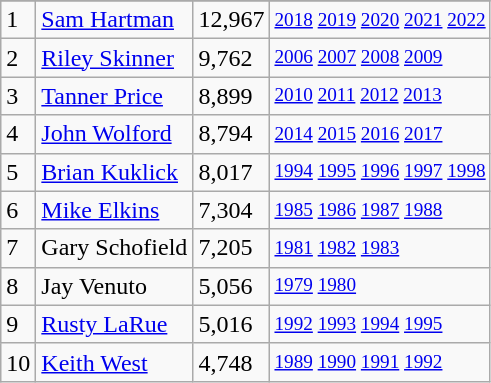<table class="wikitable">
<tr>
</tr>
<tr>
<td>1</td>
<td><a href='#'>Sam Hartman</a></td>
<td>12,967</td>
<td style="font-size:80%;"><a href='#'>2018</a> <a href='#'>2019</a> <a href='#'>2020</a> <a href='#'>2021</a> <a href='#'>2022</a></td>
</tr>
<tr>
<td>2</td>
<td><a href='#'>Riley Skinner</a></td>
<td>9,762</td>
<td style="font-size:80%;"><a href='#'>2006</a> <a href='#'>2007</a> <a href='#'>2008</a> <a href='#'>2009</a></td>
</tr>
<tr>
<td>3</td>
<td><a href='#'>Tanner Price</a></td>
<td>8,899</td>
<td style="font-size:80%;"><a href='#'>2010</a> <a href='#'>2011</a> <a href='#'>2012</a> <a href='#'>2013</a></td>
</tr>
<tr>
<td>4</td>
<td><a href='#'>John Wolford</a></td>
<td>8,794</td>
<td style="font-size:80%;"><a href='#'>2014</a> <a href='#'>2015</a> <a href='#'>2016</a> <a href='#'>2017</a></td>
</tr>
<tr>
<td>5</td>
<td><a href='#'>Brian Kuklick</a></td>
<td>8,017</td>
<td style="font-size:80%;"><a href='#'>1994</a> <a href='#'>1995</a> <a href='#'>1996</a> <a href='#'>1997</a> <a href='#'>1998</a></td>
</tr>
<tr>
<td>6</td>
<td><a href='#'>Mike Elkins</a></td>
<td>7,304</td>
<td style="font-size:80%;"><a href='#'>1985</a> <a href='#'>1986</a> <a href='#'>1987</a> <a href='#'>1988</a></td>
</tr>
<tr>
<td>7</td>
<td>Gary Schofield</td>
<td>7,205</td>
<td style="font-size:80%;"><a href='#'>1981</a> <a href='#'>1982</a> <a href='#'>1983</a></td>
</tr>
<tr>
<td>8</td>
<td>Jay Venuto</td>
<td>5,056</td>
<td style="font-size:80%;"><a href='#'>1979</a> <a href='#'>1980</a></td>
</tr>
<tr>
<td>9</td>
<td><a href='#'>Rusty LaRue</a></td>
<td>5,016</td>
<td style="font-size:80%;"><a href='#'>1992</a> <a href='#'>1993</a> <a href='#'>1994</a> <a href='#'>1995</a></td>
</tr>
<tr>
<td>10</td>
<td><a href='#'>Keith West</a></td>
<td>4,748</td>
<td style="font-size:80%;"><a href='#'>1989</a> <a href='#'>1990</a> <a href='#'>1991</a> <a href='#'>1992</a></td>
</tr>
</table>
